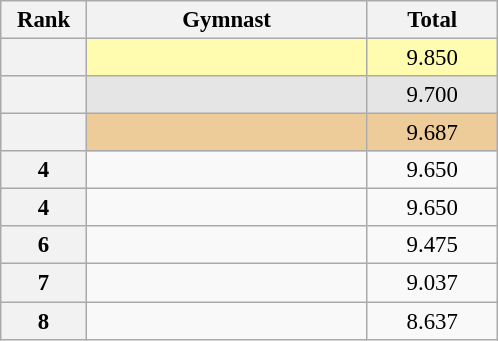<table class="wikitable sortable" style="text-align:center; font-size:95%">
<tr>
<th scope="col" style="width:50px;">Rank</th>
<th scope="col" style="width:180px;">Gymnast</th>
<th scope="col" style="width:80px;">Total</th>
</tr>
<tr style="background:#fffcaf;">
<th scope=row style="text-align:center"></th>
<td style="text-align:left;"></td>
<td>9.850</td>
</tr>
<tr style="background:#e5e5e5;">
<th scope=row style="text-align:center"></th>
<td style="text-align:left;"></td>
<td>9.700</td>
</tr>
<tr style="background:#ec9;">
<th scope=row style="text-align:center"></th>
<td style="text-align:left;"></td>
<td>9.687</td>
</tr>
<tr>
<th scope=row style="text-align:center">4</th>
<td style="text-align:left;"></td>
<td>9.650</td>
</tr>
<tr>
<th scope=row style="text-align:center">4</th>
<td style="text-align:left;"></td>
<td>9.650</td>
</tr>
<tr>
<th scope=row style="text-align:center">6</th>
<td style="text-align:left;"></td>
<td>9.475</td>
</tr>
<tr>
<th scope=row style="text-align:center">7</th>
<td style="text-align:left;"></td>
<td>9.037</td>
</tr>
<tr>
<th scope=row style="text-align:center">8</th>
<td style="text-align:left;"></td>
<td>8.637</td>
</tr>
</table>
